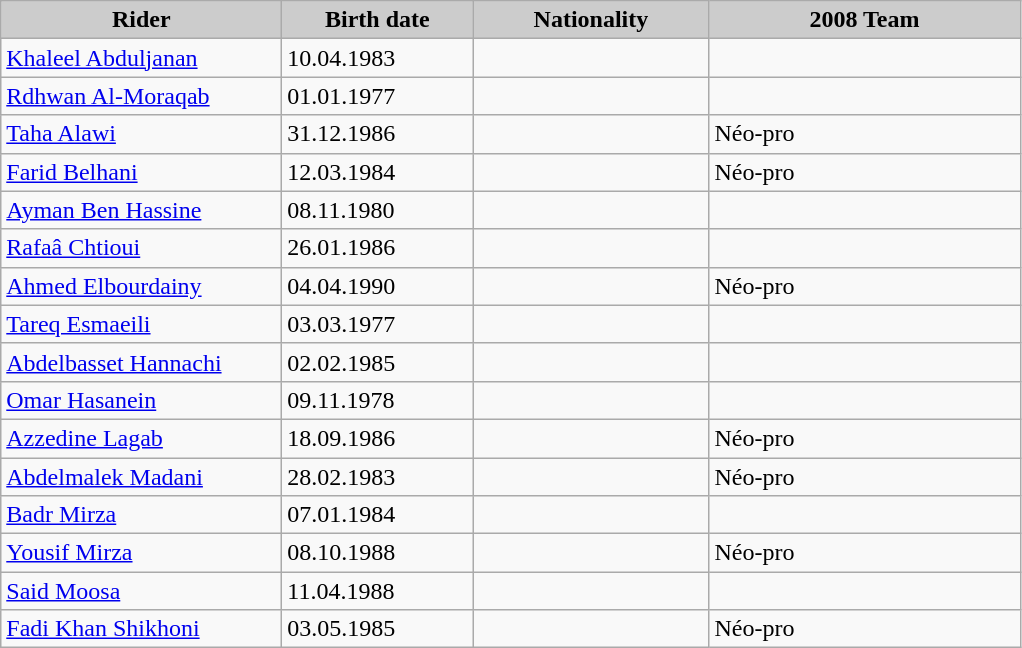<table class="wikitable">
<tr --->
<th scope="col" style="background-color:#CCCCCC; width:180px;">Rider</th>
<th scope="col" style="background-color:#CCCCCC; width:120px;">Birth date</th>
<th scope="col" style="background-color:#CCCCCC; width:150px;">Nationality</th>
<th scope="col" style="background-color:#CCCCCC; width:200px;">2008 Team</th>
</tr>
<tr>
<td><a href='#'>Khaleel Abduljanan</a></td>
<td>10.04.1983</td>
<td></td>
<td></td>
</tr>
<tr>
<td><a href='#'>Rdhwan Al-Moraqab</a></td>
<td>01.01.1977</td>
<td></td>
<td></td>
</tr>
<tr>
<td><a href='#'>Taha Alawi</a></td>
<td>31.12.1986</td>
<td></td>
<td>Néo-pro</td>
</tr>
<tr>
<td><a href='#'>Farid Belhani</a></td>
<td>12.03.1984</td>
<td></td>
<td>Néo-pro</td>
</tr>
<tr>
<td><a href='#'>Ayman Ben Hassine</a></td>
<td>08.11.1980</td>
<td></td>
<td></td>
</tr>
<tr>
<td><a href='#'>Rafaâ Chtioui</a></td>
<td>26.01.1986</td>
<td></td>
<td></td>
</tr>
<tr>
<td><a href='#'>Ahmed Elbourdainy</a></td>
<td>04.04.1990</td>
<td></td>
<td>Néo-pro</td>
</tr>
<tr>
<td><a href='#'>Tareq Esmaeili</a></td>
<td>03.03.1977</td>
<td></td>
<td></td>
</tr>
<tr>
<td><a href='#'>Abdelbasset Hannachi</a></td>
<td>02.02.1985</td>
<td></td>
<td></td>
</tr>
<tr>
<td><a href='#'>Omar Hasanein</a></td>
<td>09.11.1978</td>
<td></td>
<td></td>
</tr>
<tr>
<td><a href='#'>Azzedine Lagab</a></td>
<td>18.09.1986</td>
<td></td>
<td>Néo-pro</td>
</tr>
<tr>
<td><a href='#'>Abdelmalek Madani</a></td>
<td>28.02.1983</td>
<td></td>
<td>Néo-pro</td>
</tr>
<tr>
<td><a href='#'>Badr Mirza</a></td>
<td>07.01.1984</td>
<td></td>
<td></td>
</tr>
<tr>
<td><a href='#'>Yousif Mirza</a></td>
<td>08.10.1988</td>
<td></td>
<td>Néo-pro</td>
</tr>
<tr>
<td><a href='#'>Said Moosa</a></td>
<td>11.04.1988</td>
<td></td>
<td></td>
</tr>
<tr>
<td><a href='#'>Fadi Khan Shikhoni</a></td>
<td>03.05.1985</td>
<td></td>
<td>Néo-pro</td>
</tr>
</table>
